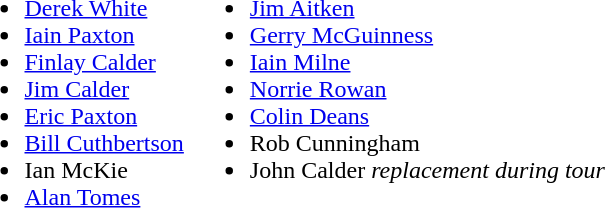<table>
<tr style="vertical-align:top">
<td><br><ul><li><a href='#'>Derek White</a></li><li><a href='#'>Iain Paxton</a></li><li><a href='#'>Finlay Calder</a></li><li><a href='#'>Jim Calder</a></li><li><a href='#'>Eric Paxton</a></li><li><a href='#'>Bill Cuthbertson</a></li><li>Ian McKie</li><li><a href='#'>Alan Tomes</a></li></ul></td>
<td><br><ul><li><a href='#'>Jim Aitken</a></li><li><a href='#'>Gerry McGuinness</a></li><li><a href='#'>Iain Milne</a></li><li><a href='#'>Norrie Rowan</a></li><li><a href='#'>Colin Deans</a></li><li>Rob Cunningham</li><li>John Calder <em>replacement during tour</em></li></ul></td>
</tr>
</table>
